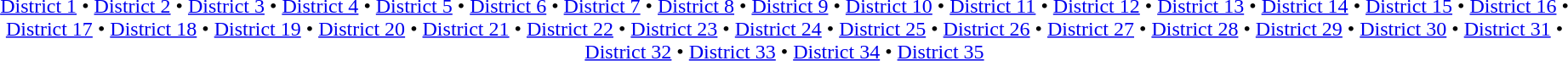<table id=toc class=toc summary=Contents>
<tr>
<td align=center><br><a href='#'>District 1</a> • <a href='#'>District 2</a> • <a href='#'>District 3</a> • <a href='#'>District 4</a> • <a href='#'>District 5</a> • <a href='#'>District 6</a> • <a href='#'>District 7</a> • <a href='#'>District 8</a> • <a href='#'>District 9</a> • <a href='#'>District 10</a> • <a href='#'>District 11</a> • <a href='#'>District 12</a> • <a href='#'>District 13</a> • <a href='#'>District 14</a> • <a href='#'>District 15</a> • <a href='#'>District 16</a> • <a href='#'>District 17</a> • <a href='#'>District 18</a> • <a href='#'>District 19</a> • <a href='#'>District 20</a> • <a href='#'>District 21</a> • <a href='#'>District 22</a> • <a href='#'>District 23</a> • <a href='#'>District 24</a> • <a href='#'>District 25</a> • <a href='#'>District 26</a> • <a href='#'>District 27</a> • <a href='#'>District 28</a> • <a href='#'>District 29</a> • <a href='#'>District 30</a> • <a href='#'>District 31</a> • <a href='#'>District 32</a> • <a href='#'>District 33</a> • <a href='#'>District 34</a> • <a href='#'>District 35</a></td>
</tr>
</table>
